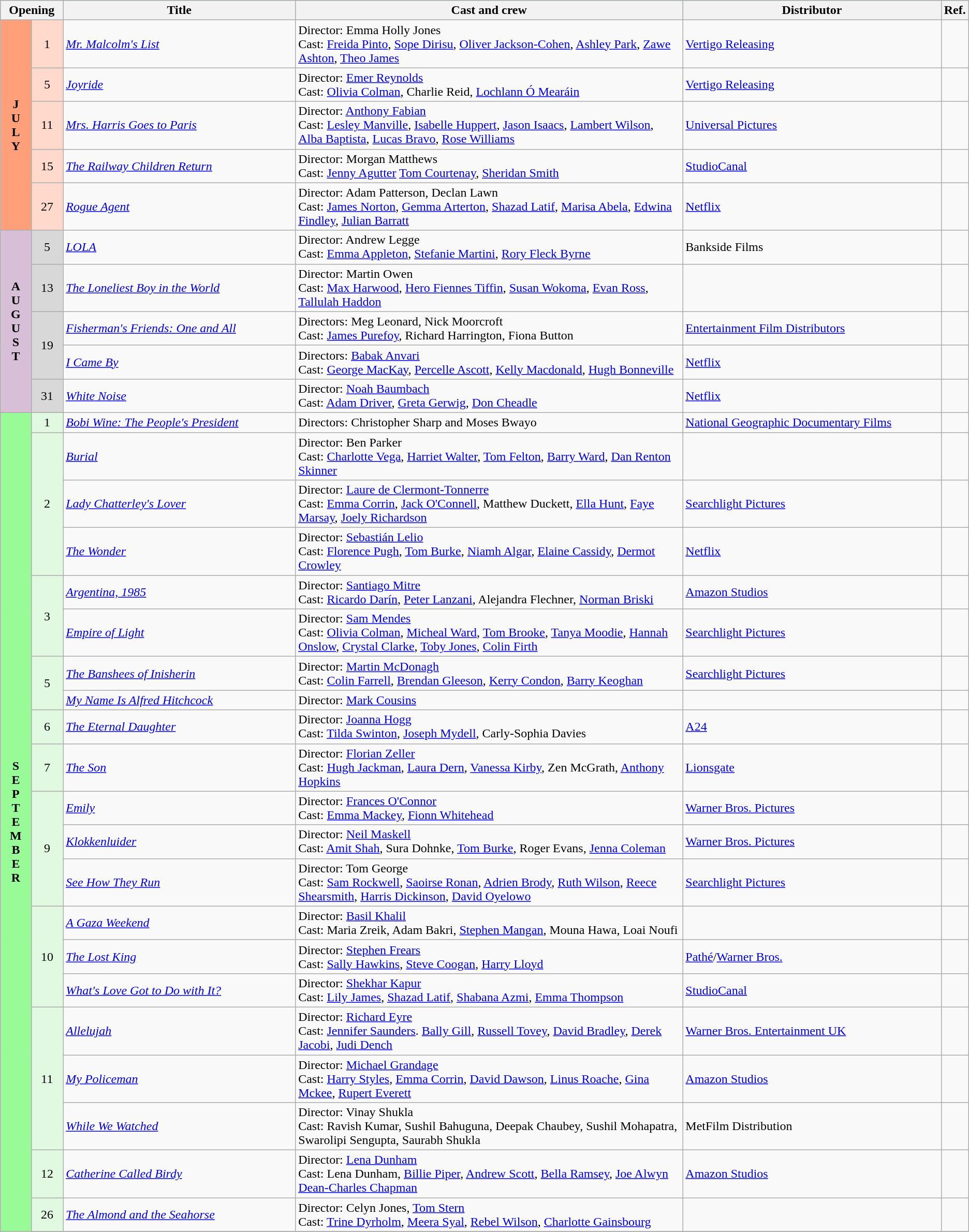<table class="wikitable">
<tr style="background:#b0e0e6; text-align:center;">
<th colspan="2">Opening</th>
<th style="width:24%;">Title</th>
<th style="width:40%;">Cast and crew</th>
<th>Distributor</th>
<th style="width:2%;">Ref.</th>
</tr>
<tr>
<th rowspan="5" style="text-align:center; background:#ffa07a; textcolor:#000;">J<br>U<br>L<br>Y</th>
<td rowspan="1" style="text-align:center; background:#ffdacc;">1</td>
<td><em><a href='#'>Mr. Malcolm's List</a></em></td>
<td>Director: Emma Holly Jones <br> Cast: <a href='#'>Freida Pinto</a>, <a href='#'>Sope Dirisu</a>, <a href='#'>Oliver Jackson-Cohen</a>, <a href='#'>Ashley Park</a>, <a href='#'>Zawe Ashton</a>, <a href='#'>Theo James</a></td>
<td><a href='#'>Vertigo Releasing</a></td>
<td></td>
</tr>
<tr>
<td rowspan="1" style="text-align:center; background:#ffdacc;">5</td>
<td><em><a href='#'>Joyride</a></em></td>
<td>Director: <a href='#'>Emer Reynolds</a> <br> Cast: <a href='#'>Olivia Colman</a>, Charlie Reid, <a href='#'>Lochlann Ó Mearáin</a></td>
<td><a href='#'>Vertigo Releasing</a></td>
<td></td>
</tr>
<tr>
<td rowspan="1" style="text-align:center; background:#ffdacc;">11</td>
<td><em><a href='#'>Mrs. Harris Goes to Paris</a></em></td>
<td>Director: <a href='#'>Anthony Fabian</a> <br> Cast: <a href='#'>Lesley Manville</a>, <a href='#'>Isabelle Huppert</a>, <a href='#'>Jason Isaacs</a>, <a href='#'>Lambert Wilson</a>, <a href='#'>Alba Baptista</a>, <a href='#'>Lucas Bravo</a>, <a href='#'>Rose Williams</a></td>
<td><a href='#'>Universal Pictures</a></td>
<td style="text-align:center"></td>
</tr>
<tr>
<td rowspan="1" style="text-align:center; background:#ffdacc;">15</td>
<td><em><a href='#'>The Railway Children Return</a></em></td>
<td>Director: Morgan Matthews <br> Cast: <a href='#'>Jenny Agutter</a> <a href='#'>Tom Courtenay</a>, <a href='#'>Sheridan Smith</a></td>
<td><a href='#'>StudioCanal</a></td>
<td></td>
</tr>
<tr>
<td rowspan="1" style="text-align:center; background:#ffdacc;">27</td>
<td><em><a href='#'>Rogue Agent</a></em></td>
<td>Director: Adam Patterson, Declan Lawn <br> Cast: <a href='#'>James Norton</a>, <a href='#'>Gemma Arterton</a>, <a href='#'>Shazad Latif</a>, <a href='#'>Marisa Abela</a>, <a href='#'>Edwina Findley</a>, <a href='#'>Julian Barratt</a></td>
<td><a href='#'>Netflix</a></td>
<td style="text-align:center"></td>
</tr>
<tr>
<th rowspan="5" style="text-align:center; background:thistle; textcolor:#000;">A<br>U<br>G<br>U<br>S<br>T</th>
<td rowspan="1" style="text-align:center; background:#d8d8d8;">5</td>
<td><em><a href='#'>LOLA</a></em></td>
<td>Director: Andrew Legge <br> Cast: <a href='#'>Emma Appleton</a>, <a href='#'>Stefanie Martini</a>, <a href='#'>Rory Fleck Byrne</a></td>
<td>Bankside Films</td>
<td></td>
</tr>
<tr>
<td rowspan="1" style="text-align:center; background:#d8d8d8;">13</td>
<td><em><a href='#'>The Loneliest Boy in the World</a></em></td>
<td>Director: Martin Owen <br> Cast: <a href='#'>Max Harwood</a>, <a href='#'>Hero Fiennes Tiffin</a>, <a href='#'>Susan Wokoma</a>, <a href='#'>Evan Ross</a>, <a href='#'>Tallulah Haddon</a></td>
<td></td>
<td></td>
</tr>
<tr>
<td rowspan="2" style="text-align:center; background:#d8d8d8;">19</td>
<td><em><a href='#'>Fisherman's Friends: One and All</a></em></td>
<td>Directors: Meg Leonard, Nick Moorcroft <br> Cast: <a href='#'>James Purefoy</a>, Richard Harrington, Fiona Button</td>
<td><a href='#'>Entertainment Film Distributors</a></td>
<td></td>
</tr>
<tr>
<td><em><a href='#'>I Came By</a></em></td>
<td>Directors: <a href='#'>Babak Anvari</a> <br> Cast: <a href='#'>George MacKay</a>, <a href='#'>Percelle Ascott</a>, <a href='#'>Kelly Macdonald</a>, <a href='#'>Hugh Bonneville</a></td>
<td><a href='#'>Netflix</a></td>
<td></td>
</tr>
<tr>
<td rowspan="1" style="text-align:center; background:#d8d8d8;">31</td>
<td><em><a href='#'>White Noise</a></em></td>
<td>Director: <a href='#'>Noah Baumbach</a> <br> Cast: <a href='#'>Adam Driver</a>, <a href='#'>Greta Gerwig</a>, <a href='#'>Don Cheadle</a></td>
<td><a href='#'>Netflix</a></td>
<td></td>
</tr>
<tr>
<th rowspan="22" style="text-align:center; background:#98fb98; textcolor:#000;">S<br>E<br>P<br>T<br>E<br>M<br>B<br>E<br>R</th>
<td rowspan="1" style="text-align:center; background:#e0f9e0;">1</td>
<td><em><a href='#'>Bobi Wine: The People's President</a></em></td>
<td>Directors: Christopher Sharp and Moses Bwayo</td>
<td><a href='#'>National Geographic Documentary Films</a></td>
<td></td>
</tr>
<tr>
<td rowspan="3" style="text-align:center; background:#e0f9e0;">2</td>
<td><em><a href='#'>Burial</a></em></td>
<td>Director: Ben Parker <br> Cast: <a href='#'>Charlotte Vega</a>, <a href='#'>Harriet Walter</a>, <a href='#'>Tom Felton</a>, <a href='#'>Barry Ward</a>, <a href='#'>Dan Renton Skinner</a></td>
<td></td>
<td></td>
</tr>
<tr>
<td><em><a href='#'>Lady Chatterley's Lover</a></em></td>
<td>Director: <a href='#'>Laure de Clermont-Tonnerre</a> <br> Cast: <a href='#'>Emma Corrin</a>, <a href='#'>Jack O'Connell</a>, Matthew Duckett, <a href='#'>Ella Hunt</a>, <a href='#'>Faye Marsay</a>, <a href='#'>Joely Richardson</a></td>
<td><a href='#'>Searchlight Pictures</a></td>
<td></td>
</tr>
<tr>
<td><em><a href='#'>The Wonder</a></em></td>
<td>Director: <a href='#'>Sebastián Lelio</a> <br> Cast: <a href='#'>Florence Pugh</a>, <a href='#'>Tom Burke</a>, <a href='#'>Niamh Algar</a>, <a href='#'>Elaine Cassidy</a>, <a href='#'>Dermot Crowley</a></td>
<td><a href='#'>Netflix</a></td>
<td></td>
</tr>
<tr>
<td rowspan="2" style="text-align:center; background:#e0f9e0;">3</td>
<td><em><a href='#'>Argentina, 1985</a></em></td>
<td>Director: <a href='#'>Santiago Mitre</a> <br> Cast: <a href='#'>Ricardo Darín</a>, <a href='#'>Peter Lanzani</a>, Alejandra Flechner, <a href='#'>Norman Briski</a></td>
<td><a href='#'>Amazon Studios</a></td>
<td></td>
</tr>
<tr>
<td><em><a href='#'>Empire of Light</a></em></td>
<td>Director: <a href='#'>Sam Mendes</a> <br> Cast: <a href='#'>Olivia Colman</a>, <a href='#'>Micheal Ward</a>, <a href='#'>Tom Brooke</a>, <a href='#'>Tanya Moodie</a>, <a href='#'>Hannah Onslow</a>, <a href='#'>Crystal Clarke</a>, <a href='#'>Toby Jones</a>, <a href='#'>Colin Firth</a></td>
<td><a href='#'>Searchlight Pictures</a></td>
<td></td>
</tr>
<tr>
<td rowspan="2" style="text-align:center; background:#e0f9e0;">5</td>
<td><em><a href='#'>The Banshees of Inisherin</a></em></td>
<td>Director: <a href='#'>Martin McDonagh</a> <br> Cast: <a href='#'>Colin Farrell</a>, <a href='#'>Brendan Gleeson</a>, <a href='#'>Kerry Condon</a>, <a href='#'>Barry Keoghan</a></td>
<td><a href='#'>Searchlight Pictures</a></td>
<td></td>
</tr>
<tr>
<td><em><a href='#'>My Name Is Alfred Hitchcock</a></em></td>
<td>Director: <a href='#'>Mark Cousins</a></td>
<td></td>
<td></td>
</tr>
<tr>
<td rowspan="1" style="text-align:center; background:#e0f9e0;">6</td>
<td><em><a href='#'>The Eternal Daughter</a></em></td>
<td>Director: <a href='#'>Joanna Hogg</a> <br> Cast: <a href='#'>Tilda Swinton</a>, <a href='#'>Joseph Mydell</a>, Carly-Sophia Davies</td>
<td><a href='#'>A24</a></td>
<td></td>
</tr>
<tr>
<td rowspan="1" style="text-align:center; background:#e0f9e0;">7</td>
<td><em><a href='#'>The Son</a></em></td>
<td>Director: <a href='#'>Florian Zeller</a> <br> Cast: <a href='#'>Hugh Jackman</a>, <a href='#'>Laura Dern</a>, <a href='#'>Vanessa Kirby</a>, Zen McGrath, <a href='#'>Anthony Hopkins</a></td>
<td><a href='#'>Lionsgate</a></td>
<td></td>
</tr>
<tr>
<td rowspan="3" style="text-align:center; background:#e0f9e0;">9</td>
<td><em><a href='#'>Emily</a></em></td>
<td>Director: <a href='#'>Frances O'Connor</a> <br> Cast: <a href='#'>Emma Mackey</a>, <a href='#'>Fionn Whitehead</a></td>
<td><a href='#'>Warner Bros. Pictures</a></td>
<td></td>
</tr>
<tr>
<td><em><a href='#'>Klokkenluider</a></em></td>
<td>Director: <a href='#'>Neil Maskell</a> <br> Cast: <a href='#'>Amit Shah</a>, Sura Dohnke, <a href='#'>Tom Burke</a>, Roger Evans, <a href='#'>Jenna Coleman</a></td>
<td><a href='#'>Warner Bros. Pictures</a></td>
<td></td>
</tr>
<tr>
<td><em><a href='#'>See How They Run</a></em></td>
<td>Director: Tom George <br> Cast: <a href='#'>Sam Rockwell</a>, <a href='#'>Saoirse Ronan</a>, <a href='#'>Adrien Brody</a>, <a href='#'>Ruth Wilson</a>, <a href='#'>Reece Shearsmith</a>, <a href='#'>Harris Dickinson</a>, <a href='#'>David Oyelowo</a></td>
<td><a href='#'>Searchlight Pictures</a></td>
<td></td>
</tr>
<tr>
<td rowspan="3" style="text-align:center; background:#e0f9e0;">10</td>
<td><em><a href='#'>A Gaza Weekend</a></em></td>
<td>Director: <a href='#'>Basil Khalil</a> <br> Cast: Maria Zreik, Adam Bakri, <a href='#'>Stephen Mangan</a>, Mouna Hawa, Loai Noufi</td>
<td></td>
<td></td>
</tr>
<tr>
<td><em><a href='#'>The Lost King</a></em></td>
<td>Director: <a href='#'>Stephen Frears</a> <br> Cast: <a href='#'>Sally Hawkins</a>, <a href='#'>Steve Coogan</a>, <a href='#'>Harry Lloyd</a></td>
<td><a href='#'>Pathé</a>/<a href='#'>Warner Bros.</a></td>
<td></td>
</tr>
<tr>
<td><em><a href='#'>What's Love Got to Do with It?</a></em></td>
<td>Director: <a href='#'>Shekhar Kapur</a> <br> Cast: <a href='#'>Lily James</a>, <a href='#'>Shazad Latif</a>, <a href='#'>Shabana Azmi</a>, <a href='#'>Emma Thompson</a></td>
<td><a href='#'>StudioCanal</a></td>
<td></td>
</tr>
<tr>
<td rowspan="3" style="text-align:center; background:#e0f9e0;">11</td>
<td><em><a href='#'>Allelujah</a></em></td>
<td>Director: <a href='#'>Richard Eyre</a> <br> Cast: <a href='#'>Jennifer Saunders</a>. <a href='#'>Bally Gill</a>, <a href='#'>Russell Tovey</a>, <a href='#'>David Bradley</a>, <a href='#'>Derek Jacobi</a>, <a href='#'>Judi Dench</a></td>
<td><a href='#'>Warner Bros. Entertainment UK</a></td>
<td></td>
</tr>
<tr>
<td><em><a href='#'>My Policeman</a></em></td>
<td>Director: <a href='#'>Michael Grandage</a> <br> Cast: <a href='#'>Harry Styles</a>, <a href='#'>Emma Corrin</a>, <a href='#'>David Dawson</a>, <a href='#'>Linus Roache</a>, <a href='#'>Gina Mckee</a>, <a href='#'>Rupert Everett</a></td>
<td><a href='#'>Amazon Studios</a></td>
<td style="text-align:center"></td>
</tr>
<tr>
<td><em><a href='#'>While We Watched</a></em></td>
<td>Director: Vinay Shukla <br> Cast: Ravish Kumar, Sushil Bahuguna, Deepak Chaubey, Sushil Mohapatra, Swarolipi Sengupta, Saurabh Shukla</td>
<td>MetFilm Distribution</td>
<td></td>
</tr>
<tr>
<td rowspan="1" style="text-align:center; background:#e0f9e0;">12</td>
<td><em><a href='#'>Catherine Called Birdy</a></em></td>
<td>Director: <a href='#'>Lena Dunham</a> <br> Cast: Lena Dunham, <a href='#'>Billie Piper</a>, <a href='#'>Andrew Scott</a>, <a href='#'>Bella Ramsey</a>, <a href='#'>Joe Alwyn</a> <a href='#'>Dean-Charles Chapman</a></td>
<td><a href='#'>Amazon Studios</a></td>
<td style="text-align:center"></td>
</tr>
<tr>
<td rowspan="1" style="text-align:center; background:#e0f9e0;">26</td>
<td><em><a href='#'>The Almond and the Seahorse</a></em></td>
<td>Director: Celyn Jones, <a href='#'>Tom Stern</a> <br> Cast: <a href='#'>Trine Dyrholm</a>, <a href='#'>Meera Syal</a>, <a href='#'>Rebel Wilson</a>, <a href='#'>Charlotte Gainsbourg</a></td>
<td></td>
<td></td>
</tr>
<tr>
</tr>
</table>
